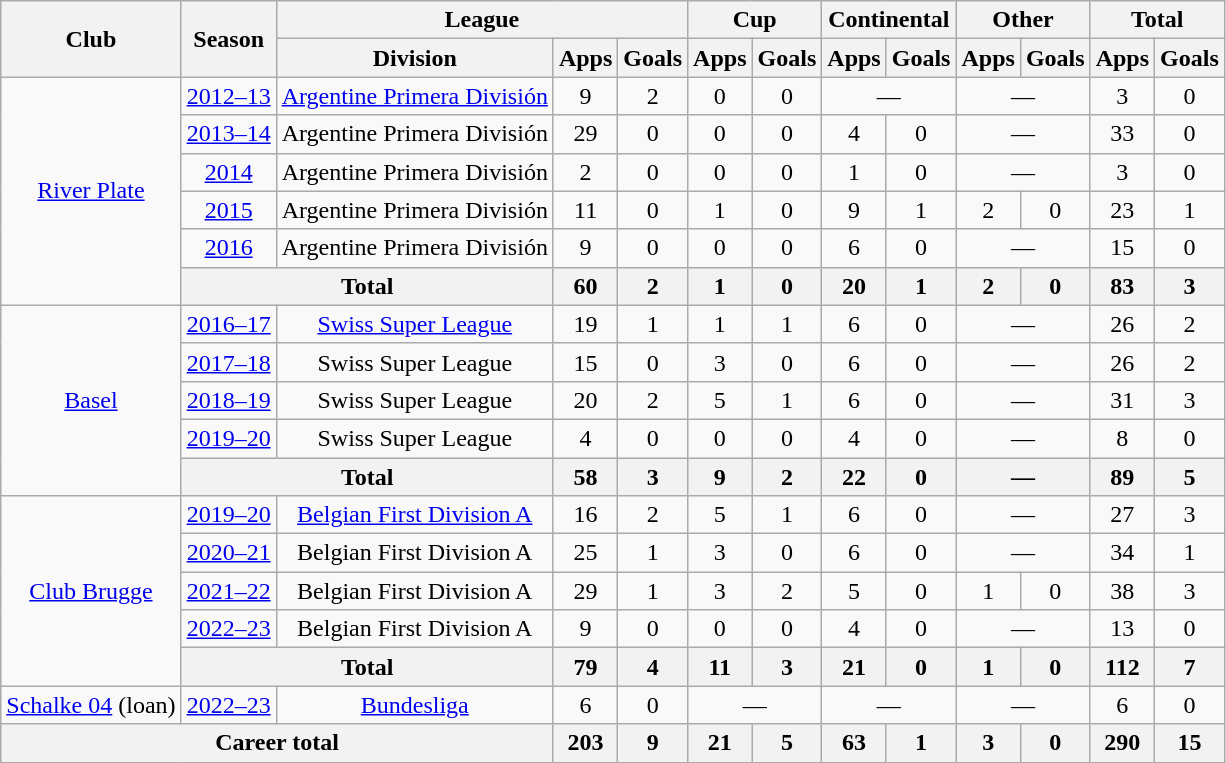<table class=wikitable style="text-align: center">
<tr>
<th rowspan="2">Club</th>
<th rowspan="2">Season</th>
<th colspan="3">League</th>
<th colspan="2">Cup</th>
<th colspan="2">Continental</th>
<th colspan="2">Other</th>
<th colspan="2">Total</th>
</tr>
<tr>
<th>Division</th>
<th>Apps</th>
<th>Goals</th>
<th>Apps</th>
<th>Goals</th>
<th>Apps</th>
<th>Goals</th>
<th>Apps</th>
<th>Goals</th>
<th>Apps</th>
<th>Goals</th>
</tr>
<tr>
<td rowspan="6"><a href='#'>River Plate</a></td>
<td><a href='#'>2012–13</a></td>
<td><a href='#'>Argentine Primera División</a></td>
<td>9</td>
<td>2</td>
<td>0</td>
<td>0</td>
<td colspan="2">—</td>
<td colspan="2">—</td>
<td>3</td>
<td>0</td>
</tr>
<tr>
<td><a href='#'>2013–14</a></td>
<td>Argentine Primera División</td>
<td>29</td>
<td>0</td>
<td>0</td>
<td>0</td>
<td>4</td>
<td>0</td>
<td colspan="2">—</td>
<td>33</td>
<td>0</td>
</tr>
<tr>
<td><a href='#'>2014</a></td>
<td>Argentine Primera División</td>
<td>2</td>
<td>0</td>
<td>0</td>
<td>0</td>
<td>1</td>
<td>0</td>
<td colspan="2">—</td>
<td>3</td>
<td>0</td>
</tr>
<tr>
<td><a href='#'>2015</a></td>
<td>Argentine Primera División</td>
<td>11</td>
<td>0</td>
<td>1</td>
<td>0</td>
<td>9</td>
<td>1</td>
<td>2</td>
<td>0</td>
<td>23</td>
<td>1</td>
</tr>
<tr>
<td><a href='#'>2016</a></td>
<td>Argentine Primera División</td>
<td>9</td>
<td>0</td>
<td>0</td>
<td>0</td>
<td>6</td>
<td>0</td>
<td colspan="2">—</td>
<td>15</td>
<td>0</td>
</tr>
<tr>
<th colspan="2">Total</th>
<th>60</th>
<th>2</th>
<th>1</th>
<th>0</th>
<th>20</th>
<th>1</th>
<th>2</th>
<th>0</th>
<th>83</th>
<th>3</th>
</tr>
<tr>
<td rowspan="5"><a href='#'>Basel</a></td>
<td><a href='#'>2016–17</a></td>
<td><a href='#'>Swiss Super League</a></td>
<td>19</td>
<td>1</td>
<td>1</td>
<td>1</td>
<td>6</td>
<td>0</td>
<td colspan="2">—</td>
<td>26</td>
<td>2</td>
</tr>
<tr>
<td><a href='#'>2017–18</a></td>
<td>Swiss Super League</td>
<td>15</td>
<td>0</td>
<td>3</td>
<td>0</td>
<td>6</td>
<td>0</td>
<td colspan="2">—</td>
<td>26</td>
<td>2</td>
</tr>
<tr>
<td><a href='#'>2018–19</a></td>
<td>Swiss Super League</td>
<td>20</td>
<td>2</td>
<td>5</td>
<td>1</td>
<td>6</td>
<td>0</td>
<td colspan="2">—</td>
<td>31</td>
<td>3</td>
</tr>
<tr>
<td><a href='#'>2019–20</a></td>
<td>Swiss Super League</td>
<td>4</td>
<td>0</td>
<td>0</td>
<td>0</td>
<td>4</td>
<td>0</td>
<td colspan="2">—</td>
<td>8</td>
<td>0</td>
</tr>
<tr>
<th colspan="2">Total</th>
<th>58</th>
<th>3</th>
<th>9</th>
<th>2</th>
<th>22</th>
<th>0</th>
<th colspan="2">—</th>
<th>89</th>
<th>5</th>
</tr>
<tr>
<td rowspan="5"><a href='#'>Club Brugge</a></td>
<td><a href='#'>2019–20</a></td>
<td><a href='#'>Belgian First Division A</a></td>
<td>16</td>
<td>2</td>
<td>5</td>
<td>1</td>
<td>6</td>
<td>0</td>
<td colspan="2">—</td>
<td>27</td>
<td>3</td>
</tr>
<tr>
<td><a href='#'>2020–21</a></td>
<td>Belgian First Division A</td>
<td>25</td>
<td>1</td>
<td>3</td>
<td>0</td>
<td>6</td>
<td>0</td>
<td colspan="2">—</td>
<td>34</td>
<td>1</td>
</tr>
<tr>
<td><a href='#'>2021–22</a></td>
<td>Belgian First Division A</td>
<td>29</td>
<td>1</td>
<td>3</td>
<td>2</td>
<td>5</td>
<td>0</td>
<td>1</td>
<td>0</td>
<td>38</td>
<td>3</td>
</tr>
<tr>
<td><a href='#'>2022–23</a></td>
<td>Belgian First Division A</td>
<td>9</td>
<td>0</td>
<td>0</td>
<td>0</td>
<td>4</td>
<td>0</td>
<td colspan="2">—</td>
<td>13</td>
<td>0</td>
</tr>
<tr>
<th colspan="2">Total</th>
<th>79</th>
<th>4</th>
<th>11</th>
<th>3</th>
<th>21</th>
<th>0</th>
<th>1</th>
<th>0</th>
<th>112</th>
<th>7</th>
</tr>
<tr>
<td><a href='#'>Schalke 04</a> (loan)</td>
<td><a href='#'>2022–23</a></td>
<td><a href='#'>Bundesliga</a></td>
<td>6</td>
<td>0</td>
<td colspan="2">—</td>
<td colspan="2">—</td>
<td colspan="2">—</td>
<td>6</td>
<td>0</td>
</tr>
<tr>
<th colspan="3">Career total</th>
<th>203</th>
<th>9</th>
<th>21</th>
<th>5</th>
<th>63</th>
<th>1</th>
<th>3</th>
<th>0</th>
<th>290</th>
<th>15</th>
</tr>
</table>
